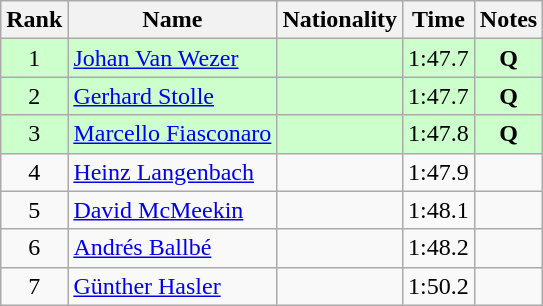<table class="wikitable sortable" style="text-align:center">
<tr>
<th>Rank</th>
<th>Name</th>
<th>Nationality</th>
<th>Time</th>
<th>Notes</th>
</tr>
<tr bgcolor=ccffcc>
<td>1</td>
<td align=left><a href='#'>Johan Van Wezer</a></td>
<td align=left></td>
<td>1:47.7</td>
<td><strong>Q</strong></td>
</tr>
<tr bgcolor=ccffcc>
<td>2</td>
<td align=left><a href='#'>Gerhard Stolle</a></td>
<td align=left></td>
<td>1:47.7</td>
<td><strong>Q</strong></td>
</tr>
<tr bgcolor=ccffcc>
<td>3</td>
<td align=left><a href='#'>Marcello Fiasconaro</a></td>
<td align=left></td>
<td>1:47.8</td>
<td><strong>Q</strong></td>
</tr>
<tr>
<td>4</td>
<td align=left><a href='#'>Heinz Langenbach</a></td>
<td align=left></td>
<td>1:47.9</td>
<td></td>
</tr>
<tr>
<td>5</td>
<td align=left><a href='#'>David McMeekin</a></td>
<td align=left></td>
<td>1:48.1</td>
<td></td>
</tr>
<tr>
<td>6</td>
<td align=left><a href='#'>Andrés Ballbé</a></td>
<td align=left></td>
<td>1:48.2</td>
<td></td>
</tr>
<tr>
<td>7</td>
<td align=left><a href='#'>Günther Hasler</a></td>
<td align=left></td>
<td>1:50.2</td>
<td></td>
</tr>
</table>
